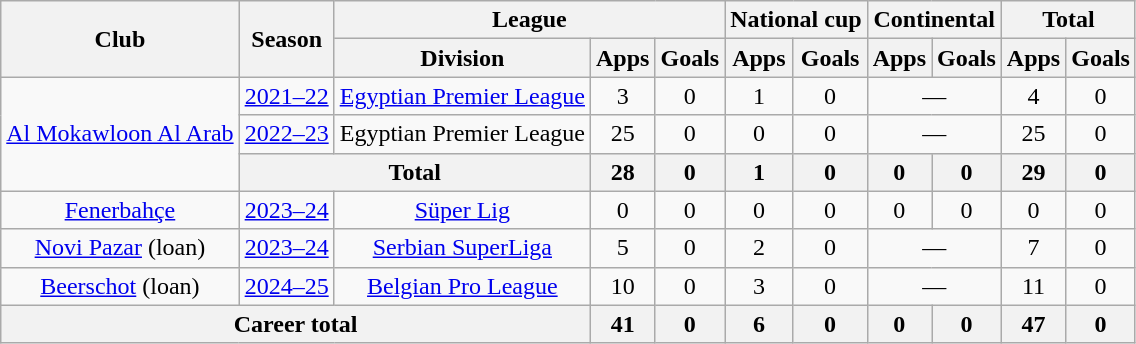<table class="wikitable" style="text-align:center">
<tr>
<th rowspan="2">Club</th>
<th rowspan="2">Season</th>
<th colspan="3">League</th>
<th colspan="2">National cup</th>
<th colspan="2">Continental</th>
<th colspan="2">Total</th>
</tr>
<tr>
<th>Division</th>
<th>Apps</th>
<th>Goals</th>
<th>Apps</th>
<th>Goals</th>
<th>Apps</th>
<th>Goals</th>
<th>Apps</th>
<th>Goals</th>
</tr>
<tr>
<td rowspan="3"><a href='#'>Al Mokawloon Al Arab</a></td>
<td><a href='#'>2021–22</a></td>
<td><a href='#'>Egyptian Premier League</a></td>
<td>3</td>
<td>0</td>
<td>1</td>
<td>0</td>
<td colspan="2">—</td>
<td>4</td>
<td>0</td>
</tr>
<tr>
<td><a href='#'>2022–23</a></td>
<td>Egyptian Premier League</td>
<td>25</td>
<td>0</td>
<td>0</td>
<td>0</td>
<td colspan="2">—</td>
<td>25</td>
<td>0</td>
</tr>
<tr>
<th colspan="2">Total</th>
<th>28</th>
<th>0</th>
<th>1</th>
<th>0</th>
<th>0</th>
<th>0</th>
<th>29</th>
<th>0</th>
</tr>
<tr>
<td><a href='#'>Fenerbahçe</a></td>
<td><a href='#'>2023–24</a></td>
<td><a href='#'>Süper Lig</a></td>
<td>0</td>
<td>0</td>
<td>0</td>
<td>0</td>
<td>0</td>
<td>0</td>
<td>0</td>
<td>0</td>
</tr>
<tr>
<td><a href='#'>Novi Pazar</a> (loan)</td>
<td><a href='#'>2023–24</a></td>
<td><a href='#'>Serbian SuperLiga</a></td>
<td>5</td>
<td>0</td>
<td>2</td>
<td>0</td>
<td colspan="2">—</td>
<td>7</td>
<td>0</td>
</tr>
<tr>
<td><a href='#'>Beerschot</a> (loan)</td>
<td><a href='#'>2024–25</a></td>
<td><a href='#'>Belgian Pro League</a></td>
<td>10</td>
<td>0</td>
<td>3</td>
<td>0</td>
<td colspan="2">—</td>
<td>11</td>
<td>0</td>
</tr>
<tr>
<th colspan="3">Career total</th>
<th>41</th>
<th>0</th>
<th>6</th>
<th>0</th>
<th>0</th>
<th>0</th>
<th>47</th>
<th>0</th>
</tr>
</table>
